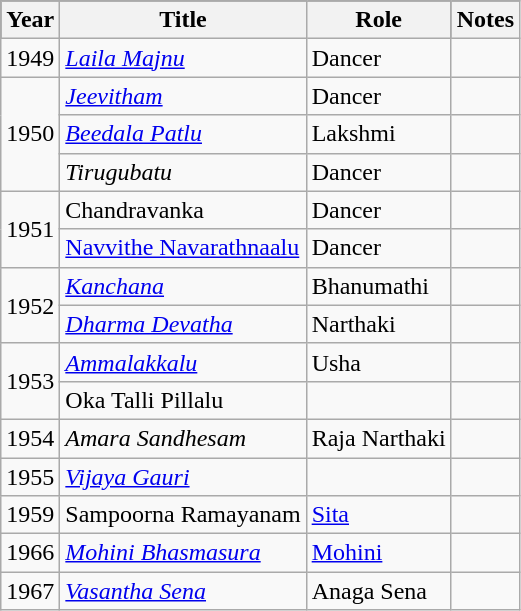<table class="wikitable sortable">
<tr style="background:#000;">
<th>Year</th>
<th>Title</th>
<th>Role</th>
<th class=unsortable>Notes</th>
</tr>
<tr>
<td>1949</td>
<td><em><a href='#'>Laila Majnu</a></em></td>
<td>Dancer</td>
<td></td>
</tr>
<tr>
<td rowspan="3">1950</td>
<td><em><a href='#'>Jeevitham</a></em></td>
<td>Dancer</td>
<td></td>
</tr>
<tr>
<td><em><a href='#'>Beedala Patlu</a></em></td>
<td>Lakshmi</td>
<td></td>
</tr>
<tr>
<td><em>Tirugubatu</em></td>
<td>Dancer</td>
<td></td>
</tr>
<tr>
<td rowspan="2">1951</td>
<td>Chandravanka</td>
<td>Dancer</td>
<td></td>
</tr>
<tr>
<td><a href='#'>Navvithe Navarathnaalu</a></td>
<td>Dancer</td>
<td></td>
</tr>
<tr>
<td rowspan="2">1952</td>
<td><em><a href='#'>Kanchana</a></em></td>
<td>Bhanumathi</td>
<td></td>
</tr>
<tr>
<td><em><a href='#'>Dharma Devatha</a></em></td>
<td>Narthaki</td>
<td></td>
</tr>
<tr>
<td rowspan="2">1953</td>
<td><em><a href='#'>Ammalakkalu</a></em></td>
<td>Usha</td>
<td></td>
</tr>
<tr>
<td>Oka Talli Pillalu</td>
<td></td>
<td></td>
</tr>
<tr>
<td>1954</td>
<td><em>Amara Sandhesam</em></td>
<td>Raja Narthaki</td>
<td></td>
</tr>
<tr>
<td>1955</td>
<td><em><a href='#'>Vijaya Gauri</a></em></td>
<td></td>
<td></td>
</tr>
<tr>
<td>1959</td>
<td>Sampoorna Ramayanam</td>
<td><a href='#'>Sita</a></td>
<td></td>
</tr>
<tr>
<td>1966</td>
<td><em><a href='#'>Mohini Bhasmasura</a></em></td>
<td><a href='#'>Mohini</a></td>
<td></td>
</tr>
<tr>
<td>1967</td>
<td><em><a href='#'>Vasantha Sena</a></em></td>
<td>Anaga Sena</td>
<td></td>
</tr>
</table>
